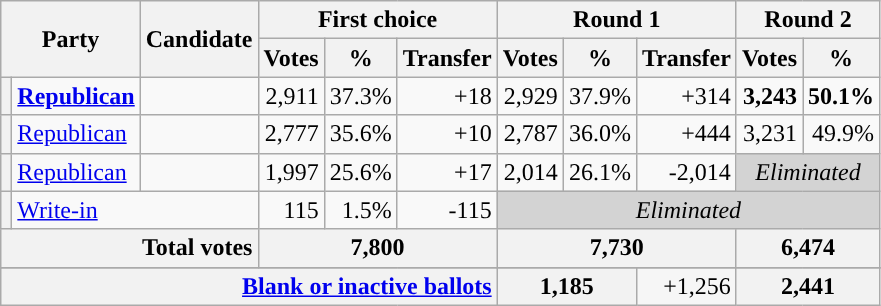<table class="wikitable sortable" style="text-align:right">
<tr>
<th colspan=2 rowspan=2>Party</th>
<th rowspan=2>Candidate</th>
<th colspan=3>First choice</th>
<th colspan=3>Round 1</th>
<th colspan=3>Round 2</th>
</tr>
<tr>
<th>Votes</th>
<th>%</th>
<th>Transfer</th>
<th>Votes</th>
<th>%</th>
<th>Transfer</th>
<th>Votes</th>
<th>%</th>
</tr>
<tr>
<th style="background-color:"></th>
<td style="text-align:left"><strong><a href='#'>Republican</a></strong></td>
<td style="text-align:left" scope="row"><strong></strong></td>
<td>2,911</td>
<td>37.3%</td>
<td>+18</td>
<td>2,929</td>
<td>37.9%</td>
<td>+314</td>
<td><strong>3,243</strong></td>
<td><strong>50.1%</strong></td>
</tr>
<tr>
<th style="background-color:"></th>
<td style="text-align:left"><a href='#'>Republican</a></td>
<td style="text-align:left" scope="row"></td>
<td>2,777</td>
<td>35.6%</td>
<td>+10</td>
<td>2,787</td>
<td>36.0%</td>
<td>+444</td>
<td>3,231</td>
<td>49.9%</td>
</tr>
<tr>
<th style="background-color:"></th>
<td style="text-align:left"><a href='#'>Republican</a></td>
<td style="text-align:left" scope="row"></td>
<td>1,997</td>
<td>25.6%</td>
<td>+17</td>
<td>2,014</td>
<td>26.1%</td>
<td>-2,014</td>
<td colspan="2"  style="background:lightgrey; text-align:center;"><em>Eliminated</em></td>
</tr>
<tr>
<th style="background-color:"></th>
<td style="text-align:left" colspan=2><a href='#'>Write-in</a></td>
<td>115</td>
<td>1.5%</td>
<td>-115</td>
<td colspan="5"  style="background:lightgrey; text-align:center;"><em>Eliminated</em></td>
</tr>
<tr class="sortbottom" style="background-color:#F6F6F6">
<th colspan=3 scope="row" style="text-align:right;"><strong>Total votes</strong></th>
<th colspan=3><strong>7,800</strong></th>
<th colspan=3><strong>7,730</strong></th>
<th colspan=3><strong>6,474</strong></th>
</tr>
<tr class="sortbottom">
</tr>
<tr class="sortbottom" style="background-color:#F6F6F6">
<th colspan=6 scope="row" style="text-align:right;"><a href='#'>Blank or inactive ballots</a></th>
<th colspan=2>1,185</th>
<td>+1,256</td>
<th colspan=2>2,441</th>
</tr>
</table>
